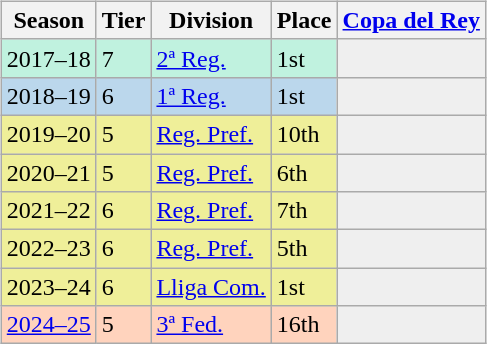<table>
<tr>
<td style="vertical-align:top; width=0%"><br><table class="wikitable">
<tr style="background:#f0f6fa;">
<th>Season</th>
<th>Tier</th>
<th>Division</th>
<th>Place</th>
<th><a href='#'>Copa del Rey</a></th>
</tr>
<tr>
<td style="background:#C0F2DF;">2017–18</td>
<td style="background:#C0F2DF;">7</td>
<td style="background:#C0F2DF;"><a href='#'>2ª Reg.</a></td>
<td style="background:#C0F2DF;">1st</td>
<td style="background:#efefef;"></td>
</tr>
<tr>
<td style="background:#BBD7EC;">2018–19</td>
<td style="background:#BBD7EC;">6</td>
<td style="background:#BBD7EC;"><a href='#'>1ª Reg.</a></td>
<td style="background:#BBD7EC;">1st</td>
<th style="background:#efefef;"></th>
</tr>
<tr>
<td style="background:#EFEF99;">2019–20</td>
<td style="background:#EFEF99;">5</td>
<td style="background:#EFEF99;"><a href='#'>Reg. Pref.</a></td>
<td style="background:#EFEF99;">10th</td>
<th style="background:#efefef;"></th>
</tr>
<tr>
<td style="background:#EFEF99;">2020–21</td>
<td style="background:#EFEF99;">5</td>
<td style="background:#EFEF99;"><a href='#'>Reg. Pref.</a></td>
<td style="background:#EFEF99;">6th</td>
<th style="background:#efefef;"></th>
</tr>
<tr>
<td style="background:#EFEF99;">2021–22</td>
<td style="background:#EFEF99;">6</td>
<td style="background:#EFEF99;"><a href='#'>Reg. Pref.</a></td>
<td style="background:#EFEF99;">7th</td>
<th style="background:#efefef;"></th>
</tr>
<tr>
<td style="background:#EFEF99;">2022–23</td>
<td style="background:#EFEF99;">6</td>
<td style="background:#EFEF99;"><a href='#'>Reg. Pref.</a></td>
<td style="background:#EFEF99;">5th</td>
<th style="background:#efefef;"></th>
</tr>
<tr>
<td style="background:#EFEF99;">2023–24</td>
<td style="background:#EFEF99;">6</td>
<td style="background:#EFEF99;"><a href='#'>Lliga Com.</a></td>
<td style="background:#EFEF99;">1st</td>
<th style="background:#efefef;"></th>
</tr>
<tr>
<td style="background:#FFD3BD;"><a href='#'>2024–25</a></td>
<td style="background:#FFD3BD;">5</td>
<td style="background:#FFD3BD;"><a href='#'>3ª Fed.</a></td>
<td style="background:#FFD3BD;">16th</td>
<th style="background:#efefef;"></th>
</tr>
</table>
</td>
</tr>
</table>
